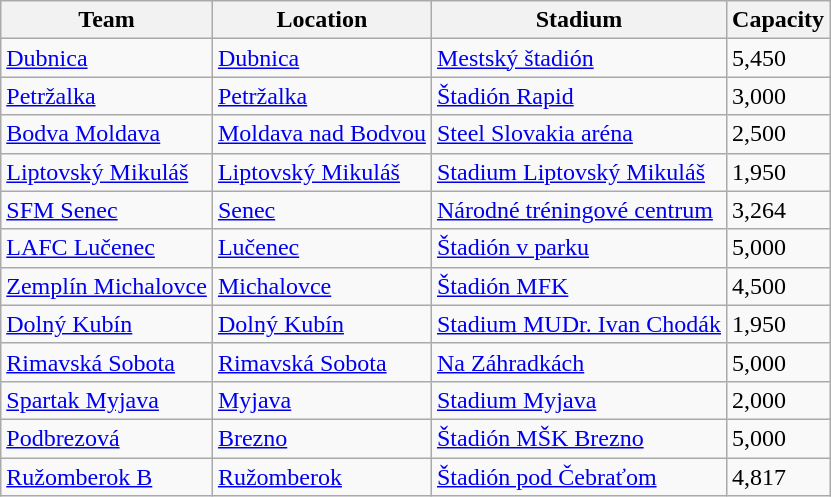<table class="wikitable sortable">
<tr>
<th>Team</th>
<th>Location</th>
<th>Stadium</th>
<th>Capacity</th>
</tr>
<tr>
<td><a href='#'>Dubnica</a></td>
<td><a href='#'>Dubnica</a></td>
<td><a href='#'>Mestský štadión</a></td>
<td>5,450</td>
</tr>
<tr>
<td><a href='#'>Petržalka</a></td>
<td><a href='#'>Petržalka</a></td>
<td><a href='#'>Štadión Rapid</a></td>
<td>3,000</td>
</tr>
<tr>
<td><a href='#'>Bodva Moldava</a></td>
<td><a href='#'>Moldava nad Bodvou</a></td>
<td><a href='#'>Steel Slovakia aréna</a></td>
<td>2,500</td>
</tr>
<tr>
<td><a href='#'>Liptovský Mikuláš</a></td>
<td><a href='#'>Liptovský Mikuláš</a></td>
<td><a href='#'>Stadium Liptovský Mikuláš</a></td>
<td>1,950</td>
</tr>
<tr>
<td><a href='#'>SFM Senec</a></td>
<td><a href='#'>Senec</a></td>
<td><a href='#'>Národné tréningové centrum</a></td>
<td>3,264</td>
</tr>
<tr>
<td><a href='#'>LAFC Lučenec</a></td>
<td><a href='#'>Lučenec</a></td>
<td><a href='#'>Štadión v parku</a></td>
<td>5,000</td>
</tr>
<tr>
<td><a href='#'>Zemplín Michalovce</a></td>
<td><a href='#'>Michalovce</a></td>
<td><a href='#'>Štadión MFK</a></td>
<td>4,500</td>
</tr>
<tr>
<td><a href='#'>Dolný Kubín</a></td>
<td><a href='#'>Dolný Kubín</a></td>
<td><a href='#'>Stadium MUDr. Ivan Chodák</a></td>
<td>1,950</td>
</tr>
<tr>
<td><a href='#'>Rimavská Sobota</a></td>
<td><a href='#'>Rimavská Sobota</a></td>
<td><a href='#'>Na Záhradkách</a></td>
<td>5,000</td>
</tr>
<tr>
<td><a href='#'>Spartak Myjava</a></td>
<td><a href='#'>Myjava</a></td>
<td><a href='#'>Stadium Myjava</a></td>
<td>2,000</td>
</tr>
<tr>
<td><a href='#'>Podbrezová</a></td>
<td><a href='#'>Brezno</a></td>
<td><a href='#'>Štadión MŠK Brezno</a></td>
<td>5,000</td>
</tr>
<tr>
<td><a href='#'>Ružomberok B</a></td>
<td><a href='#'>Ružomberok</a></td>
<td><a href='#'>Štadión pod Čebraťom</a></td>
<td>4,817</td>
</tr>
</table>
